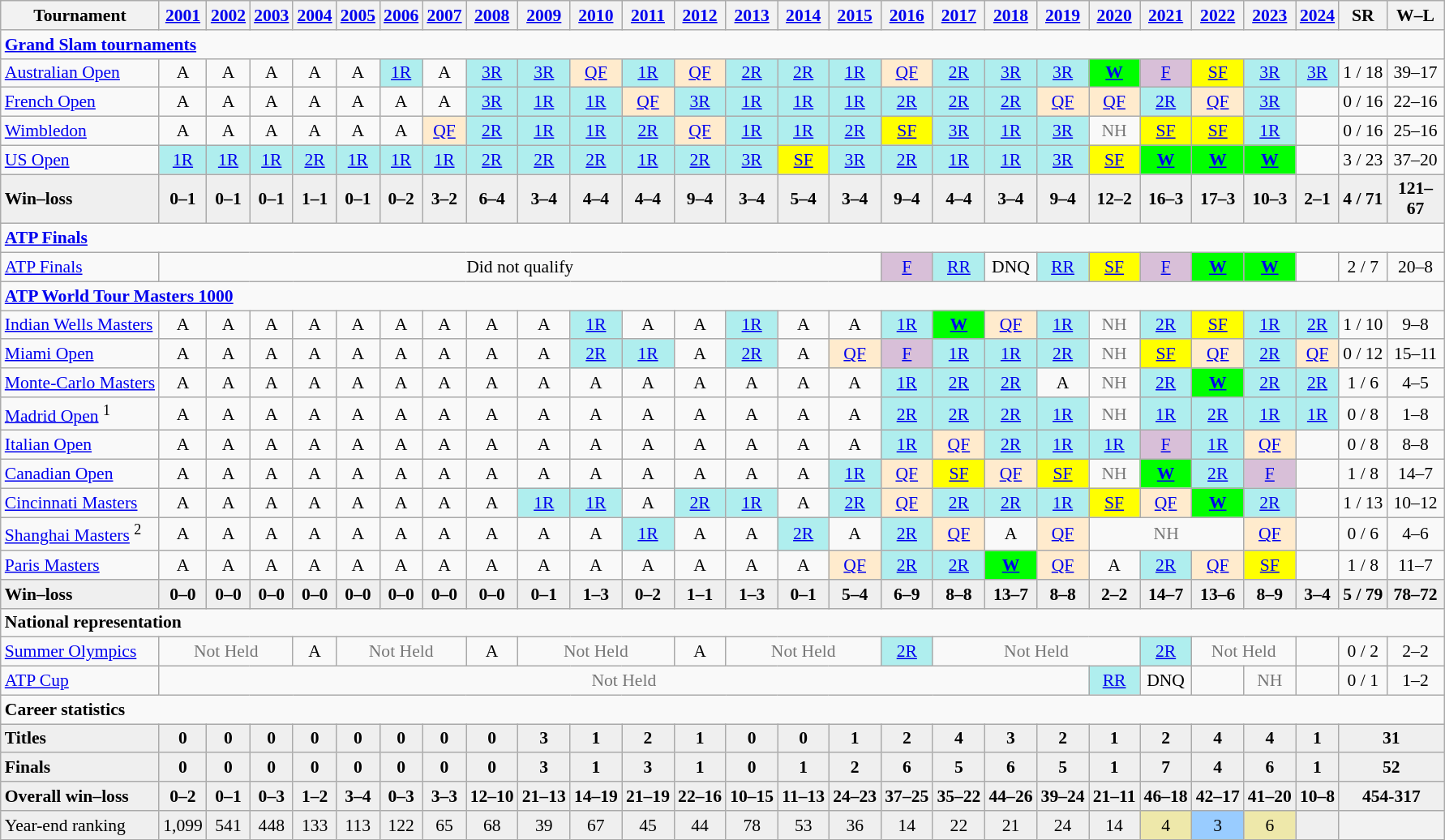<table class="nowrap wikitable" style=text-align:center;font-size:90%>
<tr>
<th>Tournament</th>
<th><a href='#'>2001</a></th>
<th><a href='#'>2002</a></th>
<th><a href='#'>2003</a></th>
<th><a href='#'>2004</a></th>
<th><a href='#'>2005</a></th>
<th><a href='#'>2006</a></th>
<th><a href='#'>2007</a></th>
<th><a href='#'>2008</a></th>
<th><a href='#'>2009</a></th>
<th><a href='#'>2010</a></th>
<th><a href='#'>2011</a></th>
<th><a href='#'>2012</a></th>
<th><a href='#'>2013</a></th>
<th><a href='#'>2014</a></th>
<th><a href='#'>2015</a></th>
<th><a href='#'>2016</a></th>
<th><a href='#'>2017</a></th>
<th><a href='#'>2018</a></th>
<th><a href='#'>2019</a></th>
<th><a href='#'>2020</a></th>
<th><a href='#'>2021</a></th>
<th><a href='#'>2022</a></th>
<th><a href='#'>2023</a></th>
<th><a href='#'>2024</a></th>
<th>SR</th>
<th width=40>W–L</th>
</tr>
<tr>
<td colspan="27" style="text-align:left"><strong><a href='#'>Grand Slam tournaments</a></strong></td>
</tr>
<tr>
<td align=left><a href='#'>Australian Open</a></td>
<td>A</td>
<td>A</td>
<td>A</td>
<td>A</td>
<td>A</td>
<td bgcolor=afeeee><a href='#'>1R</a></td>
<td>A</td>
<td bgcolor=afeeee><a href='#'>3R</a></td>
<td bgcolor=afeeee><a href='#'>3R</a></td>
<td bgcolor=ffebcd><a href='#'>QF</a></td>
<td bgcolor=afeeee><a href='#'>1R</a></td>
<td bgcolor=ffebcd><a href='#'>QF</a></td>
<td bgcolor=afeeee><a href='#'>2R</a></td>
<td bgcolor=afeeee><a href='#'>2R</a></td>
<td bgcolor=afeeee><a href='#'>1R</a></td>
<td bgcolor=ffebcd><a href='#'>QF</a></td>
<td bgcolor=afeeee><a href='#'>2R</a></td>
<td bgcolor=afeeee><a href='#'>3R</a></td>
<td bgcolor=afeeee><a href='#'>3R</a></td>
<td bgcolor=lime><strong><a href='#'>W</a></strong></td>
<td bgcolor=thistle><a href='#'>F</a></td>
<td bgcolor=yellow><a href='#'>SF</a></td>
<td bgcolor=afeeee><a href='#'>3R</a></td>
<td bgcolor=afeeee><a href='#'>3R</a></td>
<td>1 / 18</td>
<td>39–17</td>
</tr>
<tr>
<td align=left><a href='#'>French Open</a></td>
<td>A</td>
<td>A</td>
<td>A</td>
<td>A</td>
<td>A</td>
<td>A</td>
<td>A</td>
<td bgcolor=afeeee><a href='#'>3R</a></td>
<td bgcolor=afeeee><a href='#'>1R</a></td>
<td bgcolor=afeeee><a href='#'>1R</a></td>
<td bgcolor=ffebcd><a href='#'>QF</a></td>
<td bgcolor=afeeee><a href='#'>3R</a></td>
<td bgcolor=afeeee><a href='#'>1R</a></td>
<td bgcolor=afeeee><a href='#'>1R</a></td>
<td bgcolor=afeeee><a href='#'>1R</a></td>
<td bgcolor=afeeee><a href='#'>2R</a></td>
<td bgcolor=afeeee><a href='#'>2R</a></td>
<td bgcolor=afeeee><a href='#'>2R</a></td>
<td bgcolor=ffebcd><a href='#'>QF</a></td>
<td bgcolor=ffebcd><a href='#'>QF</a></td>
<td bgcolor=afeeee><a href='#'>2R</a></td>
<td bgcolor=ffebcd><a href='#'>QF</a></td>
<td bgcolor=afeeee><a href='#'>3R</a></td>
<td></td>
<td>0 / 16</td>
<td>22–16</td>
</tr>
<tr>
<td align=left><a href='#'>Wimbledon</a></td>
<td>A</td>
<td>A</td>
<td>A</td>
<td>A</td>
<td>A</td>
<td>A</td>
<td bgcolor=ffebcd><a href='#'>QF</a></td>
<td bgcolor=afeeee><a href='#'>2R</a></td>
<td bgcolor=afeeee><a href='#'>1R</a></td>
<td bgcolor=afeeee><a href='#'>1R</a></td>
<td bgcolor=afeeee><a href='#'>2R</a></td>
<td bgcolor=ffebcd><a href='#'>QF</a></td>
<td bgcolor=afeeee><a href='#'>1R</a></td>
<td bgcolor=afeeee><a href='#'>1R</a></td>
<td bgcolor=afeeee><a href='#'>2R</a></td>
<td bgcolor=yellow><a href='#'>SF</a></td>
<td bgcolor=afeeee><a href='#'>3R</a></td>
<td bgcolor=afeeee><a href='#'>1R</a></td>
<td bgcolor=afeeee><a href='#'>3R</a></td>
<td style=color:#767676>NH</td>
<td bgcolor=yellow><a href='#'>SF</a></td>
<td bgcolor=yellow><a href='#'>SF</a></td>
<td bgcolor=afeeee><a href='#'>1R</a></td>
<td></td>
<td>0 / 16</td>
<td>25–16</td>
</tr>
<tr>
<td align=left><a href='#'>US Open</a></td>
<td bgcolor=afeeee><a href='#'>1R</a></td>
<td bgcolor=afeeee><a href='#'>1R</a></td>
<td bgcolor=afeeee><a href='#'>1R</a></td>
<td bgcolor=afeeee><a href='#'>2R</a></td>
<td bgcolor=afeeee><a href='#'>1R</a></td>
<td bgcolor=afeeee><a href='#'>1R</a></td>
<td bgcolor=afeeee><a href='#'>1R</a></td>
<td bgcolor=afeeee><a href='#'>2R</a></td>
<td bgcolor=afeeee><a href='#'>2R</a></td>
<td bgcolor=afeeee><a href='#'>2R</a></td>
<td bgcolor=afeeee><a href='#'>1R</a></td>
<td bgcolor=afeeee><a href='#'>2R</a></td>
<td bgcolor=afeeee><a href='#'>3R</a></td>
<td bgcolor=yellow><a href='#'>SF</a></td>
<td bgcolor=afeeee><a href='#'>3R</a></td>
<td bgcolor=afeeee><a href='#'>2R</a></td>
<td bgcolor=afeeee><a href='#'>1R</a></td>
<td bgcolor=afeeee><a href='#'>1R</a></td>
<td bgcolor=afeeee><a href='#'>3R</a></td>
<td bgcolor=yellow><a href='#'>SF</a></td>
<td bgcolor=lime><strong><a href='#'>W</a></strong></td>
<td bgcolor=lime><strong><a href='#'>W</a></strong></td>
<td bgcolor=lime><strong><a href='#'>W</a></strong></td>
<td></td>
<td>3 / 23</td>
<td>37–20</td>
</tr>
<tr style=font-weight:bold;background:#efefef>
<td style=text-align:left>Win–loss</td>
<td>0–1</td>
<td>0–1</td>
<td>0–1</td>
<td>1–1</td>
<td>0–1</td>
<td>0–2</td>
<td>3–2</td>
<td>6–4</td>
<td>3–4</td>
<td>4–4</td>
<td>4–4</td>
<td>9–4</td>
<td>3–4</td>
<td>5–4</td>
<td>3–4</td>
<td>9–4</td>
<td>4–4</td>
<td>3–4</td>
<td>9–4</td>
<td>12–2</td>
<td>16–3</td>
<td>17–3</td>
<td>10–3</td>
<td>2–1</td>
<td>4 / 71</td>
<td>121–67</td>
</tr>
<tr>
<td colspan="27" style="text-align:left"><strong><a href='#'>ATP Finals</a></strong></td>
</tr>
<tr>
<td align=left><a href='#'>ATP Finals</a></td>
<td colspan=15>Did not qualify</td>
<td bgcolor=thistle><a href='#'>F</a></td>
<td bgcolor=afeeee><a href='#'>RR</a></td>
<td>DNQ</td>
<td bgcolor=afeeee><a href='#'>RR</a></td>
<td bgcolor=yellow><a href='#'>SF</a></td>
<td bgcolor=thistle><a href='#'>F</a></td>
<td bgcolor=lime><a href='#'><strong>W</strong></a></td>
<td bgcolor=lime><a href='#'><strong>W</strong></a></td>
<td></td>
<td>2 / 7</td>
<td>20–8</td>
</tr>
<tr>
<td colspan="27" align="left"><strong><a href='#'>ATP World Tour Masters 1000</a></strong></td>
</tr>
<tr>
<td align=left><a href='#'>Indian Wells Masters</a></td>
<td>A</td>
<td>A</td>
<td>A</td>
<td>A</td>
<td>A</td>
<td>A</td>
<td>A</td>
<td>A</td>
<td>A</td>
<td bgcolor=afeeee><a href='#'>1R</a></td>
<td>A</td>
<td>A</td>
<td bgcolor=afeeee><a href='#'>1R</a></td>
<td>A</td>
<td>A</td>
<td bgcolor=afeeee><a href='#'>1R</a></td>
<td bgcolor=lime><a href='#'><strong>W</strong></a></td>
<td bgcolor=ffebcd><a href='#'>QF</a></td>
<td bgcolor=afeeee><a href='#'>1R</a></td>
<td style="color:#767676">NH</td>
<td bgcolor=afeeee><a href='#'>2R</a></td>
<td bgcolor=yellow><a href='#'>SF</a></td>
<td bgcolor=afeeee><a href='#'>1R</a></td>
<td bgcolor=afeeee><a href='#'>2R</a></td>
<td>1 / 10</td>
<td>9–8</td>
</tr>
<tr>
<td align=left><a href='#'>Miami Open</a></td>
<td>A</td>
<td>A</td>
<td>A</td>
<td>A</td>
<td>A</td>
<td>A</td>
<td>A</td>
<td>A</td>
<td>A</td>
<td bgcolor=afeeee><a href='#'>2R</a></td>
<td bgcolor=afeeee><a href='#'>1R</a></td>
<td>A</td>
<td bgcolor=afeeee><a href='#'>2R</a></td>
<td>A</td>
<td bgcolor=ffebcd><a href='#'>QF</a></td>
<td bgcolor=thistle><a href='#'>F</a></td>
<td bgcolor=afeeee><a href='#'>1R</a></td>
<td bgcolor=afeeee><a href='#'>1R</a></td>
<td bgcolor=afeeee><a href='#'>2R</a></td>
<td style=color:#767676>NH</td>
<td bgcolor=yellow><a href='#'>SF</a></td>
<td bgcolor=ffebcd><a href='#'>QF</a></td>
<td bgcolor=afeeee><a href='#'>2R</a></td>
<td bgcolor=ffebcd><a href='#'>QF</a></td>
<td>0 / 12</td>
<td>15–11</td>
</tr>
<tr>
<td align=left><a href='#'>Monte-Carlo Masters</a></td>
<td>A</td>
<td>A</td>
<td>A</td>
<td>A</td>
<td>A</td>
<td>A</td>
<td>A</td>
<td>A</td>
<td>A</td>
<td>A</td>
<td>A</td>
<td>A</td>
<td>A</td>
<td>A</td>
<td>A</td>
<td bgcolor=afeeee><a href='#'>1R</a></td>
<td bgcolor=afeeee><a href='#'>2R</a></td>
<td bgcolor=afeeee><a href='#'>2R</a></td>
<td>A</td>
<td style=color:#767676>NH</td>
<td bgcolor=afeeee><a href='#'>2R</a></td>
<td bgcolor=lime><a href='#'><strong>W</strong></a></td>
<td bgcolor=afeeee><a href='#'>2R</a></td>
<td bgcolor=afeeee><a href='#'>2R</a></td>
<td>1 / 6</td>
<td>4–5</td>
</tr>
<tr>
<td align=left><a href='#'>Madrid Open</a> <sup>1</sup></td>
<td>A</td>
<td>A</td>
<td>A</td>
<td>A</td>
<td>A</td>
<td>A</td>
<td>A</td>
<td>A</td>
<td>A</td>
<td>A</td>
<td>A</td>
<td>A</td>
<td>A</td>
<td>A</td>
<td>A</td>
<td bgcolor=afeeee><a href='#'>2R</a></td>
<td bgcolor=afeeee><a href='#'>2R</a></td>
<td bgcolor=afeeee><a href='#'>2R</a></td>
<td bgcolor=afeeee><a href='#'>1R</a></td>
<td style=color:#767676>NH</td>
<td bgcolor=afeeee><a href='#'>1R</a></td>
<td bgcolor=afeeee><a href='#'>2R</a></td>
<td bgcolor=afeeee><a href='#'>1R</a></td>
<td bgcolor=afeeee><a href='#'>1R</a></td>
<td>0 / 8</td>
<td>1–8</td>
</tr>
<tr>
<td align=left><a href='#'>Italian Open</a></td>
<td>A</td>
<td>A</td>
<td>A</td>
<td>A</td>
<td>A</td>
<td>A</td>
<td>A</td>
<td>A</td>
<td>A</td>
<td>A</td>
<td>A</td>
<td>A</td>
<td>A</td>
<td>A</td>
<td>A</td>
<td bgcolor=afeeee><a href='#'>1R</a></td>
<td bgcolor=ffebcd><a href='#'>QF</a></td>
<td bgcolor=afeeee><a href='#'>2R</a></td>
<td bgcolor=afeeee><a href='#'>1R</a></td>
<td bgcolor=afeeee><a href='#'>1R</a></td>
<td bgcolor=thistle><a href='#'>F</a></td>
<td bgcolor=afeeee><a href='#'>1R</a></td>
<td bgcolor=ffebcd><a href='#'>QF</a></td>
<td></td>
<td>0 / 8</td>
<td>8–8</td>
</tr>
<tr>
<td align=left><a href='#'>Canadian Open</a></td>
<td>A</td>
<td>A</td>
<td>A</td>
<td>A</td>
<td>A</td>
<td>A</td>
<td>A</td>
<td>A</td>
<td>A</td>
<td>A</td>
<td>A</td>
<td>A</td>
<td>A</td>
<td>A</td>
<td bgcolor=afeeee><a href='#'>1R</a></td>
<td bgcolor=ffebcd><a href='#'>QF</a></td>
<td bgcolor=yellow><a href='#'>SF</a></td>
<td bgcolor=ffebcd><a href='#'>QF</a></td>
<td bgcolor=yellow><a href='#'>SF</a></td>
<td style=color:#767676>NH</td>
<td bgcolor=lime><a href='#'><strong>W</strong></a></td>
<td bgcolor=afeeee><a href='#'>2R</a></td>
<td bgcolor=thistle><a href='#'>F</a></td>
<td></td>
<td>1 / 8</td>
<td>14–7</td>
</tr>
<tr>
<td align=left><a href='#'>Cincinnati Masters</a></td>
<td>A</td>
<td>A</td>
<td>A</td>
<td>A</td>
<td>A</td>
<td>A</td>
<td>A</td>
<td>A</td>
<td bgcolor=afeeee><a href='#'>1R</a></td>
<td bgcolor=afeeee><a href='#'>1R</a></td>
<td>A</td>
<td bgcolor=afeeee><a href='#'>2R</a></td>
<td bgcolor=afeeee><a href='#'>1R</a></td>
<td>A</td>
<td bgcolor=afeeee><a href='#'>2R</a></td>
<td bgcolor=ffebcd><a href='#'>QF</a></td>
<td bgcolor=afeeee><a href='#'>2R</a></td>
<td bgcolor=afeeee><a href='#'>2R</a></td>
<td bgcolor=afeeee><a href='#'>1R</a></td>
<td bgcolor=yellow><a href='#'>SF</a></td>
<td bgcolor=ffebcd><a href='#'>QF</a></td>
<td bgcolor=lime><strong><a href='#'>W</a></strong></td>
<td bgcolor=afeeee><a href='#'>2R</a></td>
<td></td>
<td>1 / 13</td>
<td>10–12</td>
</tr>
<tr>
<td align=left><a href='#'>Shanghai Masters</a> <sup>2</sup></td>
<td>A</td>
<td>A</td>
<td>A</td>
<td>A</td>
<td>A</td>
<td>A</td>
<td>A</td>
<td>A</td>
<td>A</td>
<td>A</td>
<td bgcolor=afeeee><a href='#'>1R</a></td>
<td>A</td>
<td>A</td>
<td bgcolor=afeeee><a href='#'>2R</a></td>
<td>A</td>
<td bgcolor=afeeee><a href='#'>2R</a></td>
<td bgcolor=ffebcd><a href='#'>QF</a></td>
<td>A</td>
<td bgcolor=ffebcd><a href='#'>QF</a></td>
<td colspan="3" style="color:#767676">NH</td>
<td bgcolor=ffebcd><a href='#'>QF</a></td>
<td></td>
<td>0 / 6</td>
<td>4–6</td>
</tr>
<tr>
<td align=left><a href='#'>Paris Masters</a></td>
<td>A</td>
<td>A</td>
<td>A</td>
<td>A</td>
<td>A</td>
<td>A</td>
<td>A</td>
<td>A</td>
<td>A</td>
<td>A</td>
<td>A</td>
<td>A</td>
<td>A</td>
<td>A</td>
<td bgcolor=ffebcd><a href='#'>QF</a></td>
<td bgcolor=afeeee><a href='#'>2R</a></td>
<td bgcolor=afeeee><a href='#'>2R</a></td>
<td bgcolor=lime><a href='#'><strong>W</strong></a></td>
<td bgcolor=ffebcd><a href='#'>QF</a></td>
<td>A</td>
<td bgcolor=afeeee><a href='#'>2R</a></td>
<td bgcolor=ffebcd><a href='#'>QF</a></td>
<td bgcolor=yellow><a href='#'>SF</a></td>
<td></td>
<td>1 / 8</td>
<td>11–7</td>
</tr>
<tr style=font-weight:bold;background:#efefef>
<td style=text-align:left>Win–loss</td>
<td>0–0</td>
<td>0–0</td>
<td>0–0</td>
<td>0–0</td>
<td>0–0</td>
<td>0–0</td>
<td>0–0</td>
<td>0–0</td>
<td>0–1</td>
<td>1–3</td>
<td>0–2</td>
<td>1–1</td>
<td>1–3</td>
<td>0–1</td>
<td>5–4</td>
<td>6–9</td>
<td>8–8</td>
<td>13–7</td>
<td>8–8</td>
<td>2–2</td>
<td>14–7</td>
<td>13–6</td>
<td>8–9</td>
<td>3–4</td>
<td>5 / 79</td>
<td>78–72</td>
</tr>
<tr>
<td colspan="27" style="text-align:left"><strong>National representation</strong></td>
</tr>
<tr>
<td align=left><a href='#'>Summer Olympics</a></td>
<td colspan=3 style=color:#767676>Not Held</td>
<td>A</td>
<td colspan=3 style=color:#767676>Not Held</td>
<td>A</td>
<td colspan=3 style=color:#767676>Not Held</td>
<td>A</td>
<td colspan=3 style=color:#767676>Not Held</td>
<td align=center style=background:#afeeee><a href='#'>2R</a></td>
<td colspan=4 style=color:#767676>Not Held</td>
<td align=center style=background:#afeeee><a href='#'>2R</a></td>
<td colspan=2 style=color:#767676>Not Held</td>
<td></td>
<td>0 / 2</td>
<td>2–2</td>
</tr>
<tr>
<td align=left><a href='#'>ATP Cup</a></td>
<td colspan=19 style=color:#767676>Not Held</td>
<td align=center style=background:#afeeee><a href='#'>RR</a></td>
<td>DNQ</td>
<td></td>
<td style=color:#767676>NH</td>
<td></td>
<td>0 / 1</td>
<td>1–2</td>
</tr>
<tr>
<td colspan="27" style="text-align:left"><strong>Career statistics</strong></td>
</tr>
<tr style=font-weight:bold;background:#efefef>
<td style=text-align:left>Titles</td>
<td>0</td>
<td>0</td>
<td>0</td>
<td>0</td>
<td>0</td>
<td>0</td>
<td>0</td>
<td>0</td>
<td>3</td>
<td>1</td>
<td>2</td>
<td>1</td>
<td>0</td>
<td>0</td>
<td>1</td>
<td>2</td>
<td>4</td>
<td>3</td>
<td>2</td>
<td>1</td>
<td>2</td>
<td>4</td>
<td>4</td>
<td>1</td>
<td colspan=2>31</td>
</tr>
<tr style=font-weight:bold;background:#efefef>
<td style=text-align:left>Finals</td>
<td>0</td>
<td>0</td>
<td>0</td>
<td>0</td>
<td>0</td>
<td>0</td>
<td>0</td>
<td>0</td>
<td>3</td>
<td>1</td>
<td>3</td>
<td>1</td>
<td>0</td>
<td>1</td>
<td>2</td>
<td>6</td>
<td>5</td>
<td>6</td>
<td>5</td>
<td>1</td>
<td>7</td>
<td>4</td>
<td>6</td>
<td>1</td>
<td colspan=2>52</td>
</tr>
<tr style=font-weight:bold;background:#efefef>
<td style=text-align:left>Overall win–loss</td>
<td>0–2</td>
<td>0–1</td>
<td>0–3</td>
<td>1–2</td>
<td>3–4</td>
<td>0–3</td>
<td>3–3</td>
<td>12–10</td>
<td>21–13</td>
<td>14–19</td>
<td>21–19</td>
<td>22–16</td>
<td>10–15</td>
<td>11–13</td>
<td>24–23</td>
<td>37–25</td>
<td>35–22</td>
<td>44–26</td>
<td>39–24</td>
<td>21–11</td>
<td>46–18</td>
<td>42–17</td>
<td>41–20</td>
<td>10–8</td>
<td colspan="2">454-317</td>
</tr>
<tr style=background:#efefef>
<td align=left>Year-end ranking</td>
<td>1,099</td>
<td>541</td>
<td>448</td>
<td>133</td>
<td>113</td>
<td>122</td>
<td>65</td>
<td>68</td>
<td>39</td>
<td>67</td>
<td>45</td>
<td>44</td>
<td>78</td>
<td>53</td>
<td>36</td>
<td>14</td>
<td>22</td>
<td>21</td>
<td>24</td>
<td>14</td>
<td bgcolor=eee8aa>4</td>
<td bgcolor=99ccff>3</td>
<td bgcolor=eee8aa>6</td>
<td></td>
<th colspan=2></th>
</tr>
</table>
